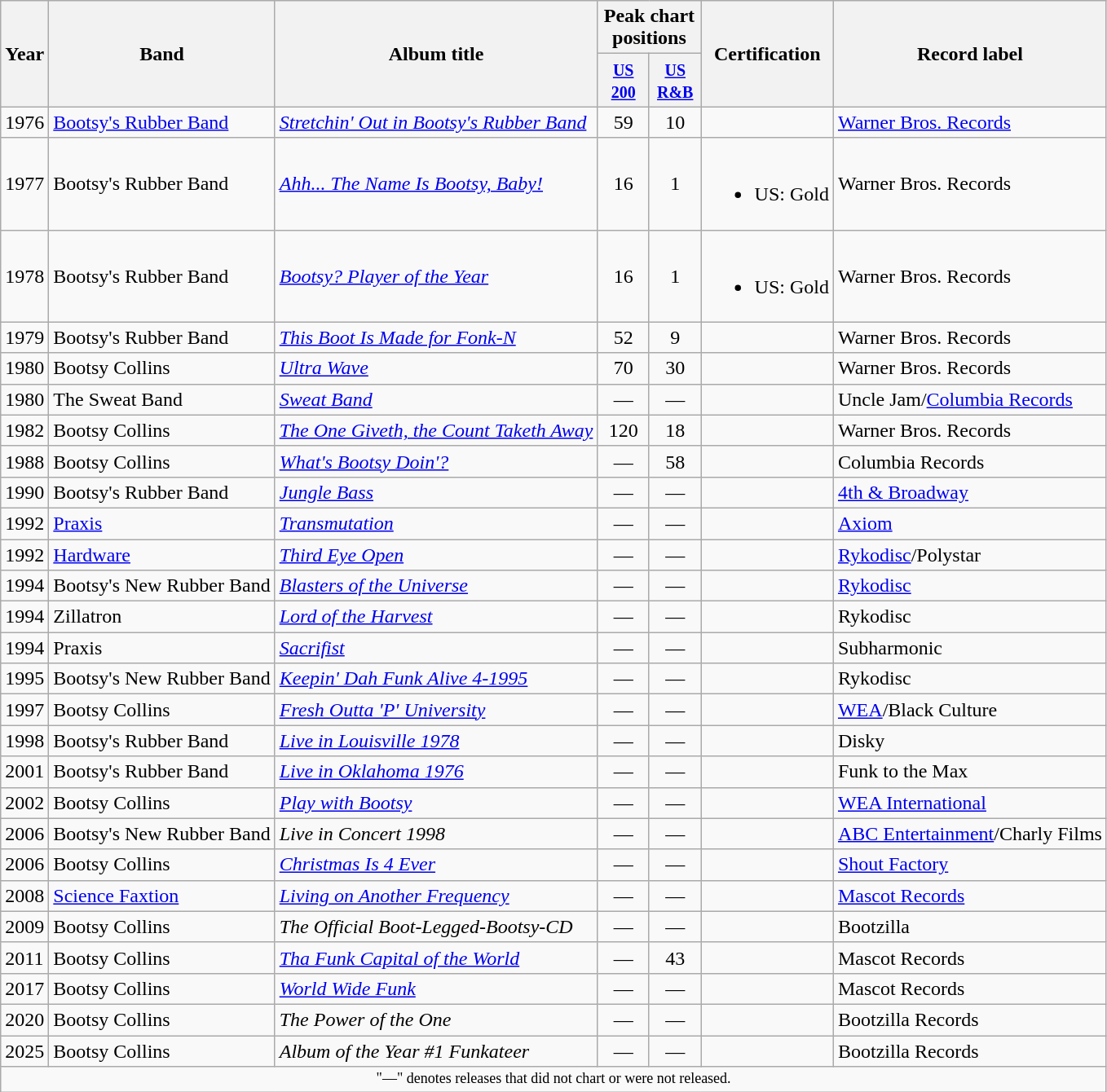<table class=wikitable>
<tr>
<th rowspan="2">Year</th>
<th rowspan="2">Band</th>
<th rowspan="2">Album title</th>
<th colspan="2">Peak chart positions</th>
<th rowspan="2">Certification</th>
<th rowspan="2">Record label</th>
</tr>
<tr style="align-center">
<th width="35"><small><a href='#'>US 200</a></small><br></th>
<th width="35"><small><a href='#'>US R&B</a></small><br></th>
</tr>
<tr>
<td>1976</td>
<td><a href='#'>Bootsy's Rubber Band</a></td>
<td><em><a href='#'>Stretchin' Out in Bootsy's Rubber Band</a></em></td>
<td align=center>59</td>
<td align=center>10</td>
<td></td>
<td><a href='#'>Warner Bros. Records</a></td>
</tr>
<tr>
<td>1977</td>
<td>Bootsy's Rubber Band</td>
<td><em><a href='#'>Ahh... The Name Is Bootsy, Baby!</a></em></td>
<td align=center>16</td>
<td align=center>1</td>
<td><br><ul><li>US: Gold</li></ul></td>
<td>Warner Bros. Records</td>
</tr>
<tr>
<td>1978</td>
<td>Bootsy's Rubber Band</td>
<td><em><a href='#'>Bootsy? Player of the Year</a></em></td>
<td align=center>16</td>
<td align=center>1</td>
<td><br><ul><li>US: Gold</li></ul></td>
<td>Warner Bros. Records</td>
</tr>
<tr>
<td>1979</td>
<td>Bootsy's Rubber Band</td>
<td><em><a href='#'>This Boot Is Made for Fonk-N</a></em></td>
<td align=center>52</td>
<td align=center>9</td>
<td></td>
<td>Warner Bros. Records</td>
</tr>
<tr>
<td>1980</td>
<td>Bootsy Collins</td>
<td><em><a href='#'>Ultra Wave</a></em></td>
<td align=center>70</td>
<td align=center>30</td>
<td></td>
<td>Warner Bros. Records</td>
</tr>
<tr>
<td>1980</td>
<td>The Sweat Band</td>
<td><em><a href='#'>Sweat Band</a></em></td>
<td align=center>—</td>
<td align=center>—</td>
<td></td>
<td>Uncle Jam/<a href='#'>Columbia Records</a></td>
</tr>
<tr>
<td>1982</td>
<td>Bootsy Collins</td>
<td><em><a href='#'>The One Giveth, the Count Taketh Away</a></em></td>
<td align=center>120</td>
<td align=center>18</td>
<td></td>
<td>Warner Bros. Records</td>
</tr>
<tr>
<td>1988</td>
<td>Bootsy Collins</td>
<td><em><a href='#'>What's Bootsy Doin'?</a></em></td>
<td align=center>—</td>
<td align=center>58</td>
<td></td>
<td>Columbia Records</td>
</tr>
<tr>
<td>1990</td>
<td>Bootsy's Rubber Band</td>
<td><em><a href='#'>Jungle Bass</a></em></td>
<td align=center>—</td>
<td align=center>—</td>
<td></td>
<td><a href='#'>4th & Broadway</a></td>
</tr>
<tr>
<td>1992</td>
<td><a href='#'>Praxis</a></td>
<td><em><a href='#'>Transmutation</a></em></td>
<td align=center>—</td>
<td align=center>—</td>
<td></td>
<td><a href='#'>Axiom</a></td>
</tr>
<tr>
<td>1992</td>
<td><a href='#'>Hardware</a></td>
<td><em><a href='#'>Third Eye Open</a></em></td>
<td align=center>—</td>
<td align=center>—</td>
<td></td>
<td><a href='#'>Rykodisc</a>/Polystar</td>
</tr>
<tr>
<td>1994</td>
<td>Bootsy's New Rubber Band</td>
<td><em><a href='#'>Blasters of the Universe</a></em></td>
<td align=center>—</td>
<td align=center>—</td>
<td></td>
<td><a href='#'>Rykodisc</a></td>
</tr>
<tr>
<td>1994</td>
<td>Zillatron</td>
<td><em><a href='#'>Lord of the Harvest</a></em></td>
<td align=center>—</td>
<td align=center>—</td>
<td></td>
<td>Rykodisc</td>
</tr>
<tr>
<td>1994</td>
<td>Praxis</td>
<td><em><a href='#'>Sacrifist</a></em></td>
<td align=center>—</td>
<td align=center>—</td>
<td></td>
<td>Subharmonic</td>
</tr>
<tr>
<td>1995</td>
<td>Bootsy's New Rubber Band</td>
<td><em><a href='#'>Keepin' Dah Funk Alive 4-1995</a></em></td>
<td align=center>—</td>
<td align=center>—</td>
<td></td>
<td>Rykodisc</td>
</tr>
<tr>
<td>1997</td>
<td>Bootsy Collins</td>
<td><em><a href='#'>Fresh Outta 'P' University</a></em></td>
<td align=center>—</td>
<td align=center>—</td>
<td></td>
<td><a href='#'>WEA</a>/Black Culture</td>
</tr>
<tr>
<td>1998</td>
<td>Bootsy's Rubber Band</td>
<td><em><a href='#'>Live in Louisville 1978</a></em></td>
<td align=center>—</td>
<td align=center>—</td>
<td></td>
<td>Disky</td>
</tr>
<tr>
<td>2001</td>
<td>Bootsy's Rubber Band</td>
<td><em><a href='#'>Live in Oklahoma 1976</a></em></td>
<td align=center>—</td>
<td align=center>—</td>
<td></td>
<td>Funk to the Max</td>
</tr>
<tr>
<td>2002</td>
<td>Bootsy Collins</td>
<td><em><a href='#'>Play with Bootsy</a></em></td>
<td align=center>—</td>
<td align=center>—</td>
<td></td>
<td><a href='#'>WEA International</a></td>
</tr>
<tr>
<td>2006</td>
<td>Bootsy's New Rubber Band</td>
<td><em>Live in Concert 1998</em></td>
<td align=center>—</td>
<td align=center>—</td>
<td></td>
<td><a href='#'>ABC Entertainment</a>/Charly Films</td>
</tr>
<tr>
<td>2006</td>
<td>Bootsy Collins</td>
<td><em><a href='#'>Christmas Is 4 Ever</a></em></td>
<td align=center>—</td>
<td align=center>—</td>
<td></td>
<td><a href='#'>Shout Factory</a></td>
</tr>
<tr>
<td>2008</td>
<td><a href='#'>Science Faxtion</a></td>
<td><em><a href='#'>Living on Another Frequency</a></em></td>
<td align=center>—</td>
<td align=center>—</td>
<td></td>
<td><a href='#'>Mascot Records</a></td>
</tr>
<tr>
<td>2009</td>
<td>Bootsy Collins</td>
<td><em>The Official Boot-Legged-Bootsy-CD</em></td>
<td align=center>—</td>
<td align=center>—</td>
<td></td>
<td>Bootzilla</td>
</tr>
<tr>
<td>2011</td>
<td>Bootsy Collins</td>
<td><em><a href='#'>Tha Funk Capital of the World</a></em></td>
<td align=center>—</td>
<td align=center>43</td>
<td></td>
<td>Mascot Records</td>
</tr>
<tr>
<td>2017</td>
<td>Bootsy Collins</td>
<td><em><a href='#'>World Wide Funk</a></em></td>
<td align=center>—</td>
<td align=center>—</td>
<td></td>
<td>Mascot Records</td>
</tr>
<tr>
<td>2020</td>
<td>Bootsy Collins</td>
<td><em>The Power of the One</em></td>
<td align=center>—</td>
<td align=center>—</td>
<td></td>
<td>Bootzilla Records</td>
</tr>
<tr>
<td>2025</td>
<td>Bootsy Collins</td>
<td><em>Album of the Year #1 Funkateer</em></td>
<td align=center>—</td>
<td align=center>—</td>
<td></td>
<td>Bootzilla Records</td>
</tr>
<tr>
<td align="center" colspan="16" style="font-size:9pt">"—" denotes releases that did not chart or were not released.</td>
</tr>
</table>
